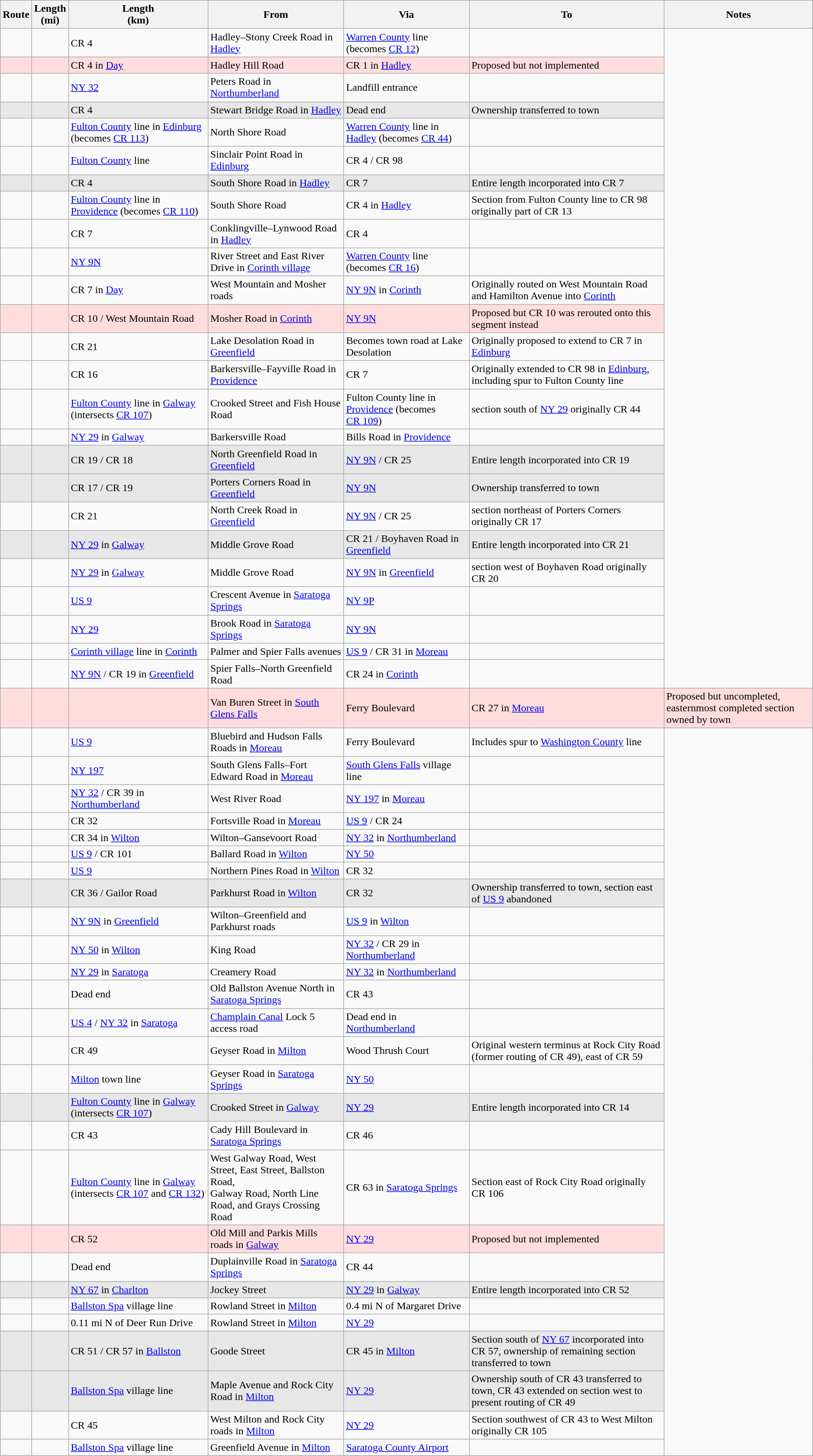<table class="wikitable sortable">
<tr>
<th>Route</th>
<th>Length<br>(mi)</th>
<th>Length<br>(km)</th>
<th class="unsortable">From</th>
<th class="unsortable">Via</th>
<th class="unsortable">To</th>
<th class="unsortable">Notes</th>
</tr>
<tr>
<td id="1"></td>
<td></td>
<td>CR 4</td>
<td>Hadley–Stony Creek Road in <a href='#'>Hadley</a></td>
<td><a href='#'>Warren County</a> line (becomes <a href='#'>CR 12</a>)</td>
<td></td>
</tr>
<tr style="background-color:#ffdddd">
<td id="2-P"></td>
<td></td>
<td>CR 4 in <a href='#'>Day</a></td>
<td>Hadley Hill Road</td>
<td>CR 1 in <a href='#'>Hadley</a></td>
<td>Proposed but not implemented</td>
</tr>
<tr>
<td id="2"></td>
<td></td>
<td><a href='#'>NY&nbsp;32</a></td>
<td>Peters Road in <a href='#'>Northumberland</a></td>
<td>Landfill entrance</td>
<td></td>
</tr>
<tr style="background-color:#e7e7e7">
<td id="3"></td>
<td></td>
<td>CR 4</td>
<td>Stewart Bridge Road in <a href='#'>Hadley</a></td>
<td>Dead end</td>
<td>Ownership transferred to town</td>
</tr>
<tr>
<td id="4"></td>
<td></td>
<td><a href='#'>Fulton County</a> line in <a href='#'>Edinburg</a> (becomes <a href='#'>CR 113</a>)</td>
<td>North Shore Road</td>
<td><a href='#'>Warren County</a> line in <a href='#'>Hadley</a> (becomes <a href='#'>CR 44</a>)</td>
<td></td>
</tr>
<tr>
<td id="5"></td>
<td></td>
<td><a href='#'>Fulton County</a> line</td>
<td>Sinclair Point Road in <a href='#'>Edinburg</a></td>
<td>CR 4 / CR 98</td>
<td></td>
</tr>
<tr style="background-color:#e7e7e7">
<td id="6"></td>
<td></td>
<td>CR 4</td>
<td>South Shore Road in <a href='#'>Hadley</a></td>
<td>CR 7</td>
<td>Entire length incorporated into CR 7</td>
</tr>
<tr>
<td id="7"></td>
<td></td>
<td><a href='#'>Fulton County</a> line in <a href='#'>Providence</a> (becomes <a href='#'>CR 110</a>)</td>
<td>South Shore Road</td>
<td>CR 4 in <a href='#'>Hadley</a></td>
<td>Section from Fulton County line to CR 98 originally part of CR 13</td>
</tr>
<tr>
<td id="8"></td>
<td></td>
<td>CR 7</td>
<td>Conklingville–Lynwood Road in <a href='#'>Hadley</a></td>
<td>CR 4</td>
<td></td>
</tr>
<tr>
<td id="9"></td>
<td></td>
<td><a href='#'>NY&nbsp;9N</a></td>
<td>River Street and East River Drive in <a href='#'>Corinth village</a></td>
<td><a href='#'>Warren County</a> line (becomes <a href='#'>CR 16</a>)</td>
<td></td>
</tr>
<tr>
<td id="10"></td>
<td></td>
<td>CR 7 in <a href='#'>Day</a></td>
<td>West Mountain and Mosher roads</td>
<td><a href='#'>NY&nbsp;9N</a> in <a href='#'>Corinth</a></td>
<td>Originally routed on West Mountain Road and Hamilton Avenue into <a href='#'>Corinth</a></td>
</tr>
<tr style="background-color:#ffdddd">
<td id="11"></td>
<td></td>
<td>CR 10 / West Mountain Road</td>
<td>Mosher Road in <a href='#'>Corinth</a></td>
<td><a href='#'>NY&nbsp;9N</a></td>
<td>Proposed but CR 10 was rerouted onto this segment instead</td>
</tr>
<tr>
<td id="12"></td>
<td></td>
<td>CR 21</td>
<td>Lake Desolation Road in <a href='#'>Greenfield</a></td>
<td>Becomes town road at Lake Desolation</td>
<td>Originally proposed to extend to CR 7 in <a href='#'>Edinburg</a></td>
</tr>
<tr>
<td id="13"></td>
<td></td>
<td>CR 16</td>
<td>Barkersville–Fayville Road in <a href='#'>Providence</a></td>
<td>CR 7</td>
<td>Originally extended to CR 98 in <a href='#'>Edinburg</a>, including  spur to Fulton County line</td>
</tr>
<tr>
<td id="14"></td>
<td></td>
<td><a href='#'>Fulton County</a> line in <a href='#'>Galway</a> (intersects <a href='#'>CR 107</a>)</td>
<td>Crooked Street and Fish House Road</td>
<td>Fulton County line in <a href='#'>Providence</a> (becomes <a href='#'>CR 109</a>)</td>
<td> section south of <a href='#'>NY&nbsp;29</a> originally CR 44</td>
</tr>
<tr>
<td id="16"></td>
<td></td>
<td><a href='#'>NY&nbsp;29</a> in <a href='#'>Galway</a></td>
<td>Barkersville Road</td>
<td>Bills Road in <a href='#'>Providence</a></td>
<td></td>
</tr>
<tr style="background-color:#e7e7e7">
<td id="17"></td>
<td></td>
<td>CR 19 / CR 18</td>
<td>North Greenfield Road in <a href='#'>Greenfield</a></td>
<td><a href='#'>NY&nbsp;9N</a> / CR 25</td>
<td>Entire length incorporated into CR 19</td>
</tr>
<tr style="background-color:#e7e7e7">
<td id="18"></td>
<td></td>
<td>CR 17 / CR 19</td>
<td>Porters Corners Road in <a href='#'>Greenfield</a></td>
<td><a href='#'>NY&nbsp;9N</a></td>
<td>Ownership transferred to town</td>
</tr>
<tr>
<td id="19"></td>
<td></td>
<td>CR 21</td>
<td>North Creek Road in <a href='#'>Greenfield</a></td>
<td><a href='#'>NY&nbsp;9N</a> / CR 25</td>
<td> section northeast of Porters Corners originally CR 17</td>
</tr>
<tr style="background-color:#e7e7e7">
<td id="20"></td>
<td></td>
<td><a href='#'>NY&nbsp;29</a> in <a href='#'>Galway</a></td>
<td>Middle Grove Road</td>
<td>CR 21 / Boyhaven Road in <a href='#'>Greenfield</a></td>
<td>Entire length incorporated into CR 21</td>
</tr>
<tr>
<td id="21"></td>
<td></td>
<td><a href='#'>NY&nbsp;29</a> in <a href='#'>Galway</a></td>
<td>Middle Grove Road</td>
<td><a href='#'>NY&nbsp;9N</a> in <a href='#'>Greenfield</a></td>
<td> section west of Boyhaven Road originally CR 20</td>
</tr>
<tr>
<td id="22"></td>
<td></td>
<td><a href='#'>US 9</a></td>
<td>Crescent Avenue in <a href='#'>Saratoga Springs</a></td>
<td><a href='#'>NY&nbsp;9P</a></td>
<td></td>
</tr>
<tr>
<td id="23"></td>
<td></td>
<td><a href='#'>NY&nbsp;29</a></td>
<td>Brook Road in <a href='#'>Saratoga Springs</a></td>
<td><a href='#'>NY&nbsp;9N</a></td>
<td></td>
</tr>
<tr>
<td id="24"></td>
<td></td>
<td><a href='#'>Corinth village</a> line in <a href='#'>Corinth</a></td>
<td>Palmer and Spier Falls avenues</td>
<td><a href='#'>US 9</a> / CR 31 in <a href='#'>Moreau</a></td>
<td></td>
</tr>
<tr>
<td id="25"></td>
<td></td>
<td><a href='#'>NY&nbsp;9N</a> / CR 19 in <a href='#'>Greenfield</a></td>
<td>Spier Falls–North Greenfield Road</td>
<td>CR 24 in <a href='#'>Corinth</a></td>
<td></td>
</tr>
<tr style="background-color:#ffdddd">
<td id="26"></td>
<td></td>
<td></td>
<td>Van Buren Street in <a href='#'>South Glens Falls</a></td>
<td>Ferry Boulevard</td>
<td>CR 27 in <a href='#'>Moreau</a></td>
<td>Proposed but uncompleted, easternmost  completed section owned by town</td>
</tr>
<tr>
<td id="27"></td>
<td></td>
<td><a href='#'>US 9</a></td>
<td>Bluebird and Hudson Falls Roads in <a href='#'>Moreau</a></td>
<td>Ferry Boulevard</td>
<td>Includes  spur to <a href='#'>Washington County</a> line</td>
</tr>
<tr>
<td id="28"></td>
<td></td>
<td><a href='#'>NY&nbsp;197</a></td>
<td>South Glens Falls–Fort Edward Road in <a href='#'>Moreau</a></td>
<td><a href='#'>South Glens Falls</a> village line</td>
<td></td>
</tr>
<tr>
<td id="29"></td>
<td></td>
<td><a href='#'>NY&nbsp;32</a> / CR 39 in <a href='#'>Northumberland</a></td>
<td>West River Road</td>
<td><a href='#'>NY&nbsp;197</a> in <a href='#'>Moreau</a></td>
<td></td>
</tr>
<tr>
<td id="31"></td>
<td></td>
<td>CR 32</td>
<td>Fortsville Road in <a href='#'>Moreau</a></td>
<td><a href='#'>US 9</a> / CR 24</td>
<td></td>
</tr>
<tr>
<td id="32"></td>
<td></td>
<td>CR 34 in <a href='#'>Wilton</a></td>
<td>Wilton–Gansevoort Road</td>
<td><a href='#'>NY&nbsp;32</a> in <a href='#'>Northumberland</a></td>
<td></td>
</tr>
<tr>
<td id="33"></td>
<td></td>
<td><a href='#'>US 9</a> / CR 101</td>
<td>Ballard Road in <a href='#'>Wilton</a></td>
<td><a href='#'>NY&nbsp;50</a></td>
<td></td>
</tr>
<tr>
<td id="34"></td>
<td></td>
<td><a href='#'>US 9</a></td>
<td>Northern Pines Road in <a href='#'>Wilton</a></td>
<td>CR 32</td>
<td></td>
</tr>
<tr style="background-color:#e7e7e7">
<td id="35"></td>
<td></td>
<td>CR 36 / Gailor Road</td>
<td>Parkhurst Road in <a href='#'>Wilton</a></td>
<td>CR 32</td>
<td>Ownership transferred to town,  section east of <a href='#'>US 9</a> abandoned</td>
</tr>
<tr>
<td id="36"></td>
<td></td>
<td><a href='#'>NY&nbsp;9N</a> in <a href='#'>Greenfield</a></td>
<td>Wilton–Greenfield and Parkhurst roads</td>
<td><a href='#'>US 9</a> in <a href='#'>Wilton</a></td>
<td></td>
</tr>
<tr>
<td id="39"></td>
<td></td>
<td><a href='#'>NY&nbsp;50</a> in <a href='#'>Wilton</a></td>
<td>King Road</td>
<td><a href='#'>NY&nbsp;32</a> / CR 29 in <a href='#'>Northumberland</a></td>
<td></td>
</tr>
<tr>
<td id="40"></td>
<td></td>
<td><a href='#'>NY&nbsp;29</a> in <a href='#'>Saratoga</a></td>
<td>Creamery Road</td>
<td><a href='#'>NY&nbsp;32</a> in <a href='#'>Northumberland</a></td>
<td></td>
</tr>
<tr>
<td id="41"></td>
<td></td>
<td>Dead end</td>
<td>Old Ballston Avenue North in <a href='#'>Saratoga Springs</a></td>
<td>CR 43</td>
<td></td>
</tr>
<tr>
<td id="42"></td>
<td></td>
<td><a href='#'>US 4</a> / <a href='#'>NY&nbsp;32</a> in <a href='#'>Saratoga</a></td>
<td><a href='#'>Champlain Canal</a> Lock 5 access road</td>
<td>Dead end in <a href='#'>Northumberland</a></td>
<td></td>
</tr>
<tr>
<td id="43-1"></td>
<td></td>
<td>CR 49</td>
<td>Geyser Road in <a href='#'>Milton</a></td>
<td>Wood Thrush Court</td>
<td>Original western terminus at Rock City Road (former routing of CR 49),  east of CR 59</td>
</tr>
<tr>
<td id="43-2"></td>
<td></td>
<td><a href='#'>Milton</a> town line</td>
<td>Geyser Road in <a href='#'>Saratoga Springs</a></td>
<td><a href='#'>NY&nbsp;50</a></td>
<td></td>
</tr>
<tr style="background-color:#e7e7e7">
<td id="44-F"></td>
<td></td>
<td><a href='#'>Fulton County</a> line in <a href='#'>Galway</a> (intersects <a href='#'>CR 107</a>)</td>
<td>Crooked Street in <a href='#'>Galway</a></td>
<td><a href='#'>NY&nbsp;29</a></td>
<td>Entire length incorporated into CR 14</td>
</tr>
<tr>
<td id="44"></td>
<td></td>
<td>CR 43</td>
<td>Cady Hill Boulevard in <a href='#'>Saratoga Springs</a></td>
<td>CR 46</td>
<td></td>
</tr>
<tr>
<td id="45"></td>
<td></td>
<td><a href='#'>Fulton County</a> line in <a href='#'>Galway</a> (intersects <a href='#'>CR 107</a> and <a href='#'>CR 132</a>)</td>
<td>West Galway Road, West Street, East Street, Ballston Road,<br>Galway Road, North Line Road, and Grays Crossing Road</td>
<td>CR 63 in <a href='#'>Saratoga Springs</a></td>
<td>Section east of Rock City Road originally CR 106</td>
</tr>
<tr style="background-color:#ffdddd">
<td id="46-P"></td>
<td></td>
<td>CR 52</td>
<td>Old Mill and Parkis Mills roads in <a href='#'>Galway</a></td>
<td><a href='#'>NY&nbsp;29</a></td>
<td>Proposed but not implemented</td>
</tr>
<tr>
<td id="46"></td>
<td></td>
<td>Dead end</td>
<td>Duplainville Road in <a href='#'>Saratoga Springs</a></td>
<td>CR 44</td>
<td></td>
</tr>
<tr style="background-color:#e7e7e7">
<td id="47-F"></td>
<td></td>
<td><a href='#'>NY&nbsp;67</a> in <a href='#'>Charlton</a></td>
<td>Jockey Street</td>
<td><a href='#'>NY&nbsp;29</a> in <a href='#'>Galway</a></td>
<td>Entire length incorporated into CR 52</td>
</tr>
<tr>
<td id="47-1"></td>
<td></td>
<td><a href='#'>Ballston Spa</a> village line</td>
<td>Rowland Street in <a href='#'>Milton</a></td>
<td>0.4 mi N of Margaret Drive</td>
<td></td>
</tr>
<tr>
<td id="47-2"></td>
<td></td>
<td>0.11 mi N of Deer Run Drive</td>
<td>Rowland Street in <a href='#'>Milton</a></td>
<td><a href='#'>NY&nbsp;29</a></td>
<td></td>
</tr>
<tr style="background-color:#e7e7e7">
<td id="48"></td>
<td></td>
<td>CR 51 / CR 57 in <a href='#'>Ballston</a></td>
<td>Goode Street</td>
<td>CR 45 in <a href='#'>Milton</a></td>
<td>Section south of <a href='#'>NY&nbsp;67</a> incorporated into CR 57, ownership of remaining section transferred to town</td>
</tr>
<tr style="background-color:#e7e7e7">
<td id="49-F"></td>
<td></td>
<td><a href='#'>Ballston Spa</a> village line</td>
<td>Maple Avenue and Rock City Road in <a href='#'>Milton</a></td>
<td><a href='#'>NY&nbsp;29</a></td>
<td>Ownership south of CR 43 transferred to town, CR 43 extended on section west to present routing of CR 49</td>
</tr>
<tr>
<td id="49"></td>
<td></td>
<td>CR 45</td>
<td>West Milton and Rock City roads in <a href='#'>Milton</a></td>
<td><a href='#'>NY&nbsp;29</a></td>
<td>Section southwest of CR 43 to West Milton originally CR 105</td>
</tr>
<tr>
<td id="50"></td>
<td></td>
<td><a href='#'>Ballston Spa</a> village line</td>
<td>Greenfield Avenue in <a href='#'>Milton</a></td>
<td><a href='#'>Saratoga County Airport</a></td>
<td></td>
</tr>
</table>
